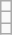<table class="wikitable">
<tr>
<td></td>
</tr>
<tr>
<td></td>
</tr>
<tr>
<td></td>
</tr>
</table>
